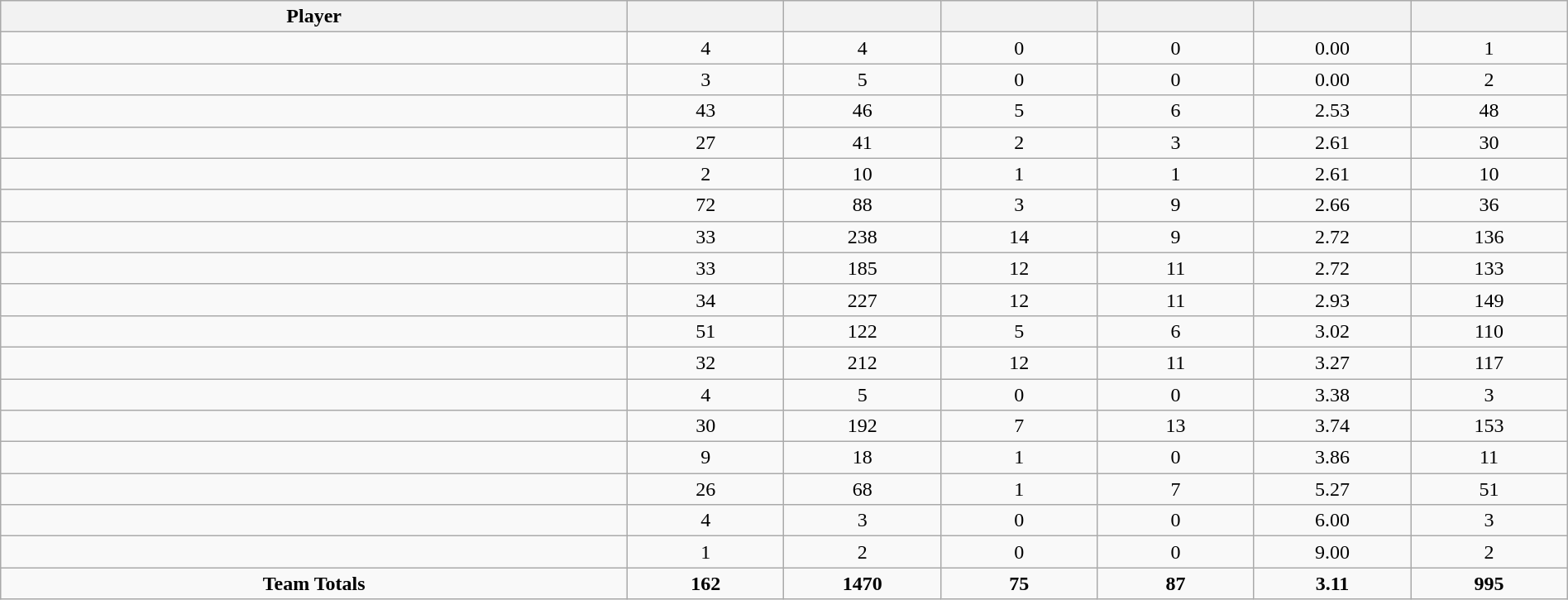<table class="wikitable sortable" style="text-align:center;" width="100%">
<tr>
<th width="40%">Player</th>
<th width="10%"></th>
<th width="10%" data-sort-type="number"></th>
<th width="10%"></th>
<th width="10%"></th>
<th width="10%"></th>
<th width="10%"></th>
</tr>
<tr>
<td></td>
<td>4</td>
<td>4</td>
<td>0</td>
<td>0</td>
<td>0.00</td>
<td>1</td>
</tr>
<tr>
<td></td>
<td>3</td>
<td>5</td>
<td>0</td>
<td>0</td>
<td>0.00</td>
<td>2</td>
</tr>
<tr>
<td></td>
<td>43</td>
<td>46</td>
<td>5</td>
<td>6</td>
<td>2.53</td>
<td>48</td>
</tr>
<tr>
<td></td>
<td>27</td>
<td>41</td>
<td>2</td>
<td>3</td>
<td>2.61</td>
<td>30</td>
</tr>
<tr>
<td></td>
<td>2</td>
<td>10</td>
<td>1</td>
<td>1</td>
<td>2.61</td>
<td>10</td>
</tr>
<tr>
<td></td>
<td>72</td>
<td>88</td>
<td>3</td>
<td>9</td>
<td>2.66</td>
<td>36</td>
</tr>
<tr>
<td></td>
<td>33</td>
<td>238</td>
<td>14</td>
<td>9</td>
<td>2.72</td>
<td>136</td>
</tr>
<tr>
<td></td>
<td>33</td>
<td>185</td>
<td>12</td>
<td>11</td>
<td>2.72</td>
<td>133</td>
</tr>
<tr>
<td></td>
<td>34</td>
<td>227</td>
<td>12</td>
<td>11</td>
<td>2.93</td>
<td>149</td>
</tr>
<tr>
<td></td>
<td>51</td>
<td>122</td>
<td>5</td>
<td>6</td>
<td>3.02</td>
<td>110</td>
</tr>
<tr>
<td></td>
<td>32</td>
<td>212</td>
<td>12</td>
<td>11</td>
<td>3.27</td>
<td>117</td>
</tr>
<tr>
<td></td>
<td>4</td>
<td>5</td>
<td>0</td>
<td>0</td>
<td>3.38</td>
<td>3</td>
</tr>
<tr>
<td></td>
<td>30</td>
<td>192</td>
<td>7</td>
<td>13</td>
<td>3.74</td>
<td>153</td>
</tr>
<tr>
<td></td>
<td>9</td>
<td>18</td>
<td>1</td>
<td>0</td>
<td>3.86</td>
<td>11</td>
</tr>
<tr>
<td></td>
<td>26</td>
<td>68</td>
<td>1</td>
<td>7</td>
<td>5.27</td>
<td>51</td>
</tr>
<tr>
<td></td>
<td>4</td>
<td>3</td>
<td>0</td>
<td>0</td>
<td>6.00</td>
<td>3</td>
</tr>
<tr>
<td></td>
<td>1</td>
<td>2</td>
<td>0</td>
<td>0</td>
<td>9.00</td>
<td>2</td>
</tr>
<tr>
<td><strong>Team Totals</strong></td>
<td><strong>162</strong></td>
<td><strong>1470</strong></td>
<td><strong>75</strong></td>
<td><strong>87</strong></td>
<td><strong>3.11</strong></td>
<td><strong>995</strong></td>
</tr>
</table>
